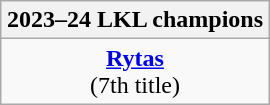<table class=wikitable style="text-align:center; margin:auto">
<tr>
<th>2023–24 LKL champions</th>
</tr>
<tr>
<td><strong><a href='#'>Rytas</a></strong><br>(7th title)</td>
</tr>
</table>
